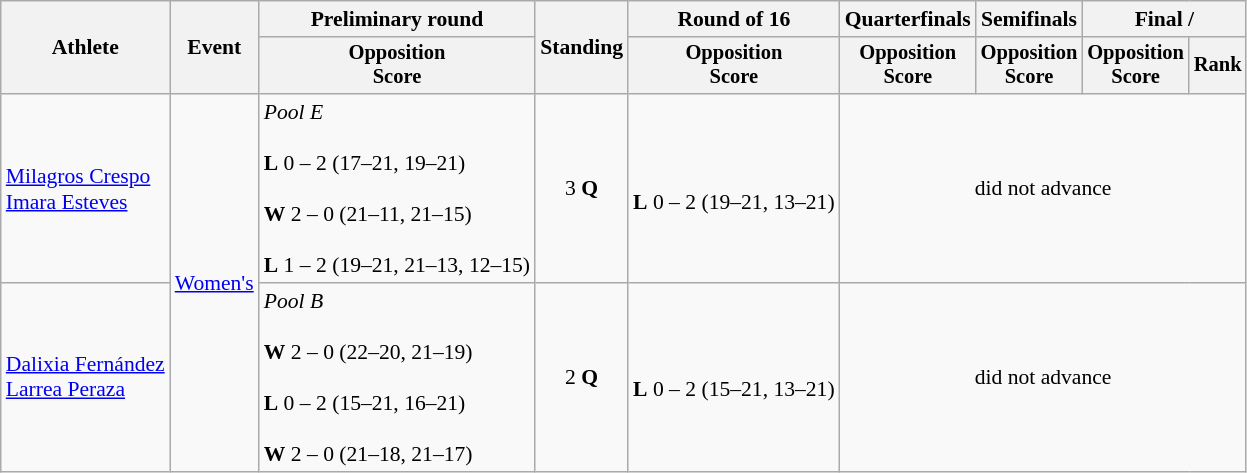<table class=wikitable style="font-size:90%">
<tr>
<th rowspan="2">Athlete</th>
<th rowspan="2">Event</th>
<th>Preliminary round</th>
<th rowspan="2">Standing</th>
<th>Round of 16</th>
<th>Quarterfinals</th>
<th>Semifinals</th>
<th colspan=2>Final / </th>
</tr>
<tr style="font-size:95%">
<th>Opposition<br>Score</th>
<th>Opposition<br>Score</th>
<th>Opposition<br>Score</th>
<th>Opposition<br>Score</th>
<th>Opposition<br>Score</th>
<th>Rank</th>
</tr>
<tr align=center>
<td align=left><a href='#'>Milagros Crespo</a><br><a href='#'>Imara Esteves</a></td>
<td align=left rowspan=2><a href='#'>Women's</a></td>
<td align=left><em>Pool E</em><br><br><strong>L</strong> 0 – 2 (17–21, 19–21)<br><br><strong>W</strong> 2 – 0 (21–11, 21–15)<br><br><strong>L</strong> 1 – 2 (19–21, 21–13, 12–15)</td>
<td>3 <strong>Q</strong></td>
<td><br><strong>L</strong> 0 – 2 (19–21, 13–21)</td>
<td colspan=4>did not advance</td>
</tr>
<tr align=center>
<td align=left><a href='#'>Dalixia Fernández</a><br><a href='#'>Larrea Peraza</a></td>
<td align=left><em>Pool B</em><br><br><strong>W</strong> 2 – 0 (22–20, 21–19)<br><br><strong>L</strong> 0 – 2 (15–21, 16–21)<br><br><strong>W</strong> 2 – 0 (21–18, 21–17)</td>
<td>2 <strong>Q</strong></td>
<td><br><strong>L</strong> 0 – 2 (15–21, 13–21)</td>
<td colspan=4>did not advance</td>
</tr>
</table>
